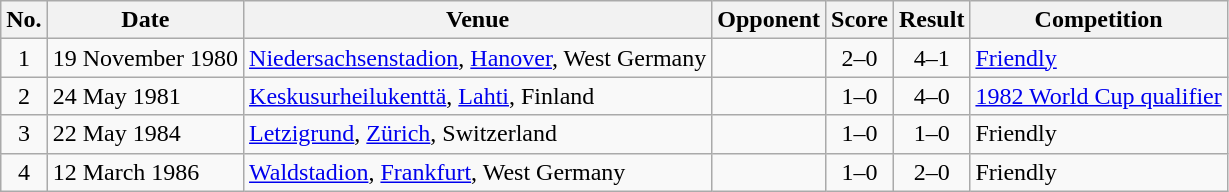<table class="wikitable sortable">
<tr>
<th scope="col">No.</th>
<th scope="col">Date</th>
<th scope="col">Venue</th>
<th scope="col">Opponent</th>
<th scope="col">Score</th>
<th scope="col">Result</th>
<th scope="col">Competition</th>
</tr>
<tr>
<td align="center">1</td>
<td>19 November 1980</td>
<td><a href='#'>Niedersachsenstadion</a>, <a href='#'>Hanover</a>, West Germany</td>
<td></td>
<td align="center">2–0</td>
<td align="center">4–1</td>
<td><a href='#'>Friendly</a></td>
</tr>
<tr>
<td align="center">2</td>
<td>24 May 1981</td>
<td><a href='#'>Keskusurheilukenttä</a>, <a href='#'>Lahti</a>, Finland</td>
<td></td>
<td align="center">1–0</td>
<td align="center">4–0</td>
<td><a href='#'>1982 World Cup qualifier</a></td>
</tr>
<tr>
<td align="center">3</td>
<td>22 May 1984</td>
<td><a href='#'>Letzigrund</a>, <a href='#'>Zürich</a>, Switzerland</td>
<td></td>
<td align="center">1–0</td>
<td align="center">1–0</td>
<td>Friendly</td>
</tr>
<tr>
<td align="center">4</td>
<td>12 March 1986</td>
<td><a href='#'>Waldstadion</a>, <a href='#'>Frankfurt</a>, West Germany</td>
<td></td>
<td align="center">1–0</td>
<td align="center">2–0</td>
<td>Friendly</td>
</tr>
</table>
